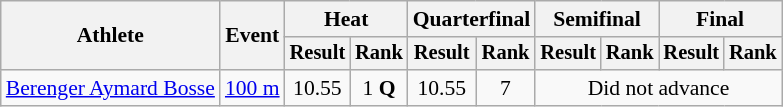<table class="wikitable" style="font-size:90%">
<tr>
<th rowspan="2">Athlete</th>
<th rowspan="2">Event</th>
<th colspan="2">Heat</th>
<th colspan="2">Quarterfinal</th>
<th colspan="2">Semifinal</th>
<th colspan="2">Final</th>
</tr>
<tr style="font-size:95%">
<th>Result</th>
<th>Rank</th>
<th>Result</th>
<th>Rank</th>
<th>Result</th>
<th>Rank</th>
<th>Result</th>
<th>Rank</th>
</tr>
<tr align=center>
<td align=left><a href='#'>Berenger Aymard Bosse</a></td>
<td align=left><a href='#'>100 m</a></td>
<td>10.55</td>
<td>1 <strong>Q</strong></td>
<td>10.55</td>
<td>7</td>
<td colspan=4>Did not advance</td>
</tr>
</table>
